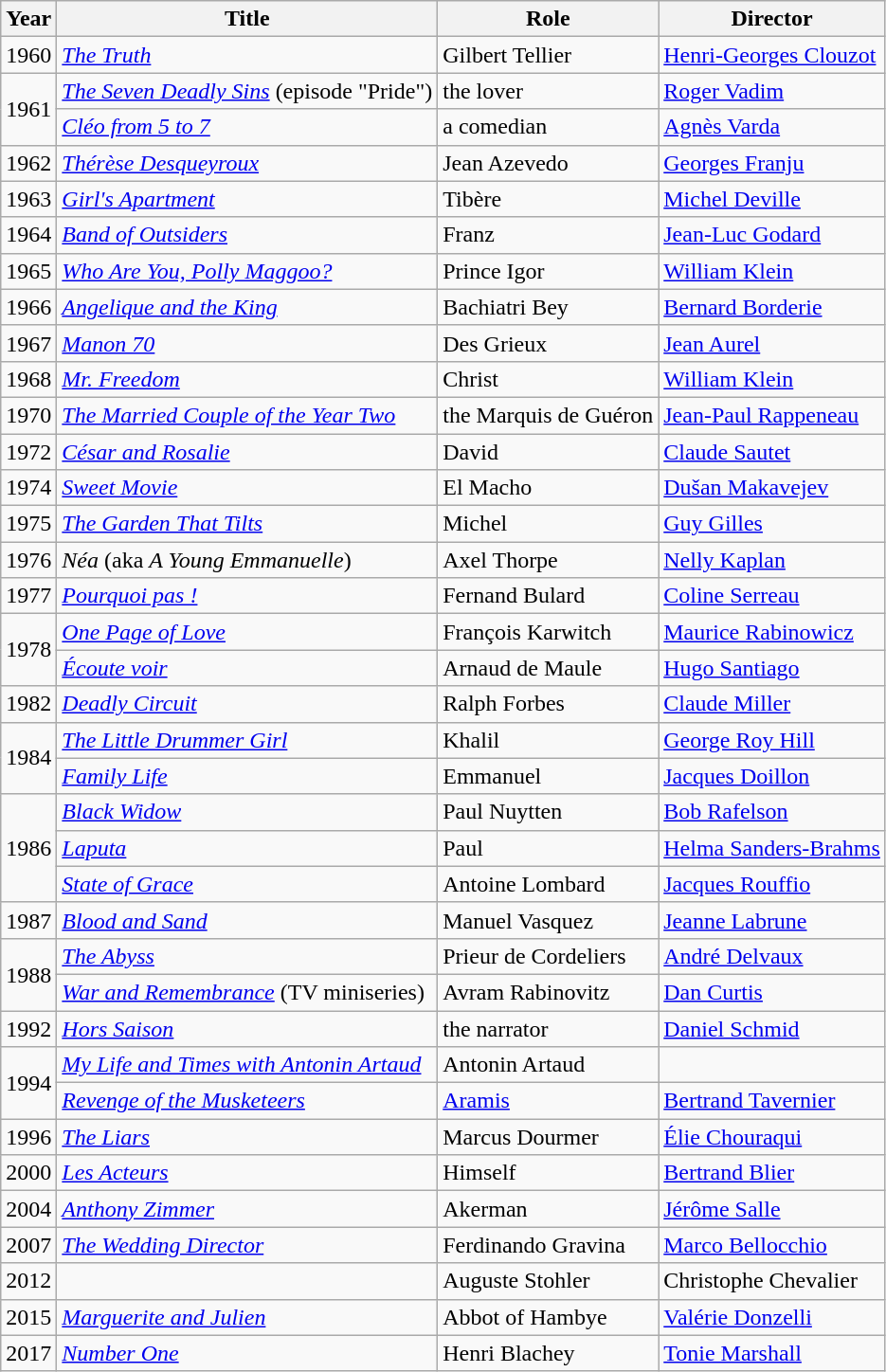<table class="wikitable sortable">
<tr>
<th>Year</th>
<th>Title</th>
<th>Role</th>
<th class="sortable">Director</th>
</tr>
<tr>
<td>1960</td>
<td><em><a href='#'>The Truth</a></em></td>
<td>Gilbert Tellier</td>
<td><a href='#'>Henri-Georges Clouzot</a></td>
</tr>
<tr>
<td rowspan=2>1961</td>
<td><em><a href='#'>The Seven Deadly Sins</a></em> (episode "Pride")</td>
<td>the lover</td>
<td><a href='#'>Roger Vadim</a></td>
</tr>
<tr>
<td><em><a href='#'>Cléo from 5 to 7</a></em></td>
<td>a comedian</td>
<td><a href='#'>Agnès Varda</a></td>
</tr>
<tr>
<td>1962</td>
<td><em><a href='#'>Thérèse Desqueyroux</a></em></td>
<td>Jean Azevedo</td>
<td><a href='#'>Georges Franju</a></td>
</tr>
<tr>
<td>1963</td>
<td><em><a href='#'>Girl's Apartment</a></em></td>
<td>Tibère</td>
<td><a href='#'>Michel Deville</a></td>
</tr>
<tr>
<td>1964</td>
<td><em><a href='#'>Band of Outsiders</a></em></td>
<td>Franz</td>
<td><a href='#'>Jean-Luc Godard</a></td>
</tr>
<tr>
<td>1965</td>
<td><em><a href='#'>Who Are You, Polly Maggoo?</a></em></td>
<td>Prince Igor</td>
<td><a href='#'>William Klein</a></td>
</tr>
<tr>
<td>1966</td>
<td><em><a href='#'>Angelique and the King</a></em></td>
<td>Bachiatri Bey</td>
<td><a href='#'>Bernard Borderie</a></td>
</tr>
<tr>
<td>1967</td>
<td><em><a href='#'>Manon 70</a></em></td>
<td>Des Grieux</td>
<td><a href='#'>Jean Aurel</a></td>
</tr>
<tr>
<td>1968</td>
<td><em><a href='#'>Mr. Freedom</a></em></td>
<td>Christ</td>
<td><a href='#'>William Klein</a></td>
</tr>
<tr>
<td>1970</td>
<td><em><a href='#'>The Married Couple of the Year Two</a></em></td>
<td>the Marquis de Guéron</td>
<td><a href='#'>Jean-Paul Rappeneau</a></td>
</tr>
<tr>
<td>1972</td>
<td><em><a href='#'>César and Rosalie</a></em></td>
<td>David</td>
<td><a href='#'>Claude Sautet</a></td>
</tr>
<tr>
<td>1974</td>
<td><em><a href='#'>Sweet Movie</a></em></td>
<td>El Macho</td>
<td><a href='#'>Dušan Makavejev</a></td>
</tr>
<tr>
<td>1975</td>
<td><em><a href='#'>The Garden That Tilts</a></em></td>
<td>Michel</td>
<td><a href='#'>Guy Gilles</a></td>
</tr>
<tr>
<td>1976</td>
<td><em>Néa</em> (aka <em>A Young Emmanuelle</em>)</td>
<td>Axel Thorpe</td>
<td><a href='#'>Nelly Kaplan</a></td>
</tr>
<tr>
<td>1977</td>
<td><em><a href='#'>Pourquoi pas !</a></em></td>
<td>Fernand Bulard</td>
<td><a href='#'>Coline Serreau</a></td>
</tr>
<tr>
<td rowspan=2>1978</td>
<td><em><a href='#'>One Page of Love</a></em></td>
<td>François Karwitch</td>
<td><a href='#'>Maurice Rabinowicz</a></td>
</tr>
<tr>
<td><em><a href='#'>Écoute voir</a></em></td>
<td>Arnaud de Maule</td>
<td><a href='#'>Hugo Santiago</a></td>
</tr>
<tr>
<td>1982</td>
<td><em><a href='#'>Deadly Circuit</a></em></td>
<td>Ralph Forbes</td>
<td><a href='#'>Claude Miller</a></td>
</tr>
<tr>
<td rowspan=2>1984</td>
<td><em><a href='#'>The Little Drummer Girl</a></em></td>
<td>Khalil</td>
<td><a href='#'>George Roy Hill</a></td>
</tr>
<tr>
<td><em><a href='#'>Family Life</a></em></td>
<td>Emmanuel</td>
<td><a href='#'>Jacques Doillon</a></td>
</tr>
<tr>
<td rowspan=3>1986</td>
<td><em><a href='#'>Black Widow</a></em></td>
<td>Paul Nuytten</td>
<td><a href='#'>Bob Rafelson</a></td>
</tr>
<tr>
<td><em><a href='#'>Laputa</a></em></td>
<td>Paul</td>
<td><a href='#'>Helma Sanders-Brahms</a></td>
</tr>
<tr>
<td><em><a href='#'>State of Grace</a></em></td>
<td>Antoine Lombard</td>
<td><a href='#'>Jacques Rouffio</a></td>
</tr>
<tr>
<td>1987</td>
<td><em><a href='#'>Blood and Sand</a></em></td>
<td>Manuel Vasquez</td>
<td><a href='#'>Jeanne Labrune</a></td>
</tr>
<tr>
<td rowspan=2>1988</td>
<td><em><a href='#'>The Abyss</a></em></td>
<td>Prieur de Cordeliers</td>
<td><a href='#'>André Delvaux</a></td>
</tr>
<tr>
<td><em><a href='#'>War and Remembrance</a></em> (TV miniseries)</td>
<td>Avram Rabinovitz</td>
<td><a href='#'>Dan Curtis</a></td>
</tr>
<tr>
<td>1992</td>
<td><em><a href='#'>Hors Saison</a></em></td>
<td>the narrator</td>
<td><a href='#'>Daniel Schmid</a></td>
</tr>
<tr>
<td rowspan=2>1994</td>
<td><em><a href='#'>My Life and Times with Antonin Artaud</a></em></td>
<td>Antonin Artaud</td>
<td></td>
</tr>
<tr>
<td><em><a href='#'>Revenge of the Musketeers</a></em></td>
<td><a href='#'>Aramis</a></td>
<td><a href='#'>Bertrand Tavernier</a></td>
</tr>
<tr>
<td>1996</td>
<td><em><a href='#'>The Liars</a></em></td>
<td>Marcus Dourmer</td>
<td><a href='#'>Élie Chouraqui</a></td>
</tr>
<tr>
<td>2000</td>
<td><em><a href='#'>Les Acteurs</a></em></td>
<td>Himself</td>
<td><a href='#'>Bertrand Blier</a></td>
</tr>
<tr>
<td>2004</td>
<td><em><a href='#'>Anthony Zimmer</a></em></td>
<td>Akerman</td>
<td><a href='#'>Jérôme Salle</a></td>
</tr>
<tr>
<td>2007</td>
<td><em><a href='#'>The Wedding Director</a></em></td>
<td>Ferdinando Gravina</td>
<td><a href='#'>Marco Bellocchio</a></td>
</tr>
<tr>
<td>2012</td>
<td><em></em></td>
<td>Auguste Stohler</td>
<td>Christophe Chevalier</td>
</tr>
<tr>
<td>2015</td>
<td><em><a href='#'>Marguerite and Julien</a></em></td>
<td>Abbot of Hambye</td>
<td><a href='#'>Valérie Donzelli</a></td>
</tr>
<tr>
<td>2017</td>
<td><em><a href='#'>Number One</a></em></td>
<td>Henri Blachey</td>
<td><a href='#'>Tonie Marshall</a></td>
</tr>
</table>
